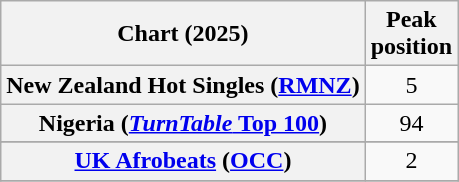<table class="wikitable plainrowheaders sortable" style="text-align:center">
<tr>
<th scope="col">Chart (2025)</th>
<th scope="col">Peak<br>position</th>
</tr>
<tr>
<th scope="row">New Zealand Hot Singles (<a href='#'>RMNZ</a>)</th>
<td>5</td>
</tr>
<tr>
<th scope="row">Nigeria (<a href='#'><em>TurnTable</em> Top 100</a>)</th>
<td>94</td>
</tr>
<tr>
</tr>
<tr>
</tr>
<tr>
<th scope="row"><a href='#'>UK Afrobeats</a> (<a href='#'>OCC</a>)</th>
<td>2</td>
</tr>
<tr>
</tr>
</table>
